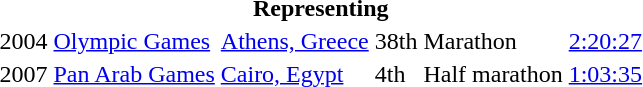<table>
<tr>
<th colspan="6">Representing </th>
</tr>
<tr>
<td>2004</td>
<td><a href='#'>Olympic Games</a></td>
<td><a href='#'>Athens, Greece</a></td>
<td>38th</td>
<td>Marathon</td>
<td><a href='#'>2:20:27</a></td>
</tr>
<tr>
<td>2007</td>
<td><a href='#'>Pan Arab Games</a></td>
<td><a href='#'>Cairo, Egypt</a></td>
<td>4th</td>
<td>Half marathon</td>
<td><a href='#'>1:03:35</a></td>
</tr>
</table>
